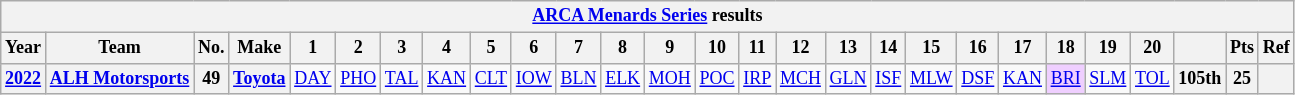<table class="wikitable" style="text-align:center; font-size:75%">
<tr>
<th colspan="27"><a href='#'>ARCA Menards Series</a> results</th>
</tr>
<tr>
<th>Year</th>
<th>Team</th>
<th>No.</th>
<th>Make</th>
<th>1</th>
<th>2</th>
<th>3</th>
<th>4</th>
<th>5</th>
<th>6</th>
<th>7</th>
<th>8</th>
<th>9</th>
<th>10</th>
<th>11</th>
<th>12</th>
<th>13</th>
<th>14</th>
<th>15</th>
<th>16</th>
<th>17</th>
<th>18</th>
<th>19</th>
<th>20</th>
<th></th>
<th>Pts</th>
<th>Ref</th>
</tr>
<tr>
<th><a href='#'>2022</a></th>
<th><a href='#'>ALH Motorsports</a></th>
<th>49</th>
<th><a href='#'>Toyota</a></th>
<td><a href='#'>DAY</a></td>
<td><a href='#'>PHO</a></td>
<td><a href='#'>TAL</a></td>
<td><a href='#'>KAN</a></td>
<td><a href='#'>CLT</a></td>
<td><a href='#'>IOW</a></td>
<td><a href='#'>BLN</a></td>
<td><a href='#'>ELK</a></td>
<td><a href='#'>MOH</a></td>
<td><a href='#'>POC</a></td>
<td><a href='#'>IRP</a></td>
<td><a href='#'>MCH</a></td>
<td><a href='#'>GLN</a></td>
<td><a href='#'>ISF</a></td>
<td><a href='#'>MLW</a></td>
<td><a href='#'>DSF</a></td>
<td><a href='#'>KAN</a></td>
<td style="background:#EFCFFF;"><a href='#'>BRI</a><br></td>
<td><a href='#'>SLM</a></td>
<td><a href='#'>TOL</a></td>
<th>105th</th>
<th>25</th>
<th></th>
</tr>
</table>
